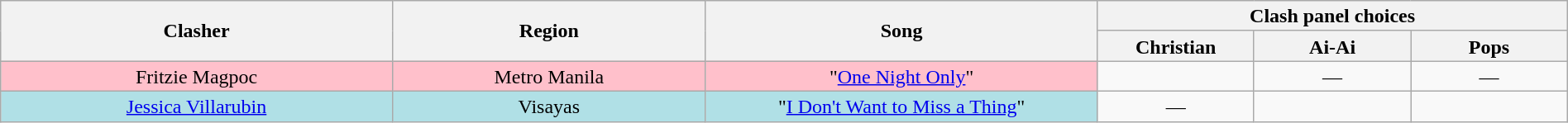<table class="wikitable" style="text-align:center; line-height:17px; width:100%;">
<tr>
<th rowspan="2" width="25%">Clasher</th>
<th rowspan="2">Region</th>
<th rowspan="2" width="25%">Song</th>
<th colspan="3" width="30%">Clash panel choices</th>
</tr>
<tr>
<th width="10%">Christian</th>
<th width="10%">Ai-Ai</th>
<th width="10%">Pops</th>
</tr>
<tr>
<td style="background:pink;">Fritzie Magpoc</td>
<td style="background:pink;">Metro Manila</td>
<td style="background:pink;">"<a href='#'>One Night Only</a>"</td>
<td><strong></strong></td>
<td>—</td>
<td>—</td>
</tr>
<tr>
<td style="background:#b0e0e6;"><a href='#'>Jessica Villarubin</a></td>
<td style="background:#b0e0e6;">Visayas</td>
<td style="background:#b0e0e6;">"<a href='#'>I Don't Want to Miss a Thing</a>"</td>
<td>—</td>
<td><strong></strong></td>
<td><strong></strong></td>
</tr>
</table>
